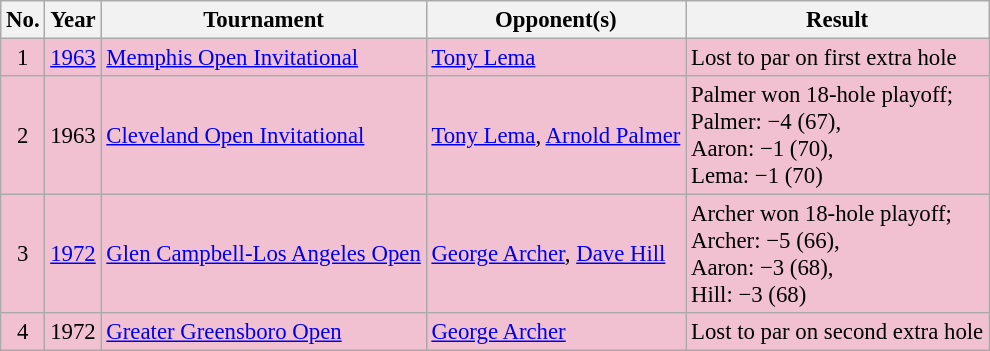<table class="wikitable" style="font-size:95%;">
<tr>
<th>No.</th>
<th>Year</th>
<th>Tournament</th>
<th>Opponent(s)</th>
<th>Result</th>
</tr>
<tr style="background:#F2C1D1;">
<td align=center>1</td>
<td><a href='#'>1963</a></td>
<td><a href='#'>Memphis Open Invitational</a></td>
<td> <a href='#'>Tony Lema</a></td>
<td>Lost to par on first extra hole</td>
</tr>
<tr style="background:#F2C1D1;">
<td align=center>2</td>
<td>1963</td>
<td><a href='#'>Cleveland Open Invitational</a></td>
<td> <a href='#'>Tony Lema</a>,  <a href='#'>Arnold Palmer</a></td>
<td>Palmer won 18-hole playoff;<br>Palmer: −4 (67),<br>Aaron: −1 (70),<br>Lema: −1 (70)</td>
</tr>
<tr style="background:#F2C1D1;">
<td align=center>3</td>
<td><a href='#'>1972</a></td>
<td><a href='#'>Glen Campbell-Los Angeles Open</a></td>
<td> <a href='#'>George Archer</a>,  <a href='#'>Dave Hill</a></td>
<td>Archer won 18-hole playoff;<br>Archer: −5 (66),<br>Aaron: −3 (68),<br>Hill: −3 (68)</td>
</tr>
<tr style="background:#F2C1D1;">
<td align=center>4</td>
<td>1972</td>
<td><a href='#'>Greater Greensboro Open</a></td>
<td> <a href='#'>George Archer</a></td>
<td>Lost to par on second extra hole</td>
</tr>
</table>
